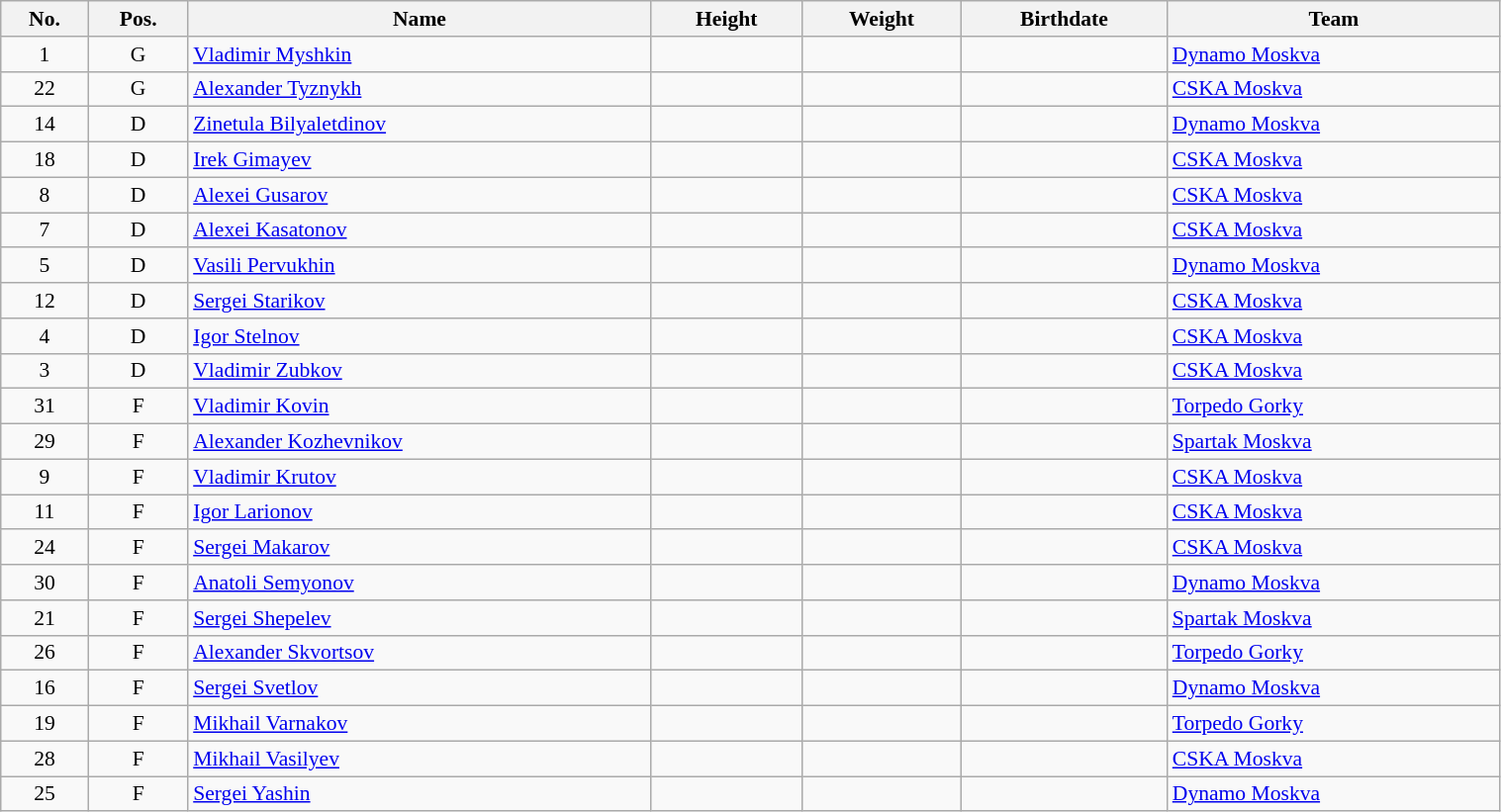<table class="wikitable sortable" width="80%" style="font-size: 90%; text-align: center;">
<tr>
<th>No.</th>
<th>Pos.</th>
<th>Name</th>
<th>Height</th>
<th>Weight</th>
<th>Birthdate</th>
<th>Team</th>
</tr>
<tr>
<td>1</td>
<td>G</td>
<td style="text-align:left;"><a href='#'>Vladimir Myshkin</a></td>
<td></td>
<td></td>
<td style="text-align:right;"></td>
<td style="text-align:left;"> <a href='#'>Dynamo Moskva</a></td>
</tr>
<tr>
<td>22</td>
<td>G</td>
<td style="text-align:left;"><a href='#'>Alexander Tyznykh</a></td>
<td></td>
<td></td>
<td style="text-align:right;"></td>
<td style="text-align:left;"> <a href='#'>CSKA Moskva</a></td>
</tr>
<tr>
<td>14</td>
<td>D</td>
<td style="text-align:left;"><a href='#'>Zinetula Bilyaletdinov</a></td>
<td></td>
<td></td>
<td style="text-align:right;"></td>
<td style="text-align:left;"> <a href='#'>Dynamo Moskva</a></td>
</tr>
<tr>
<td>18</td>
<td>D</td>
<td style="text-align:left;"><a href='#'>Irek Gimayev</a></td>
<td></td>
<td></td>
<td style="text-align:right;"></td>
<td style="text-align:left;"> <a href='#'>CSKA Moskva</a></td>
</tr>
<tr>
<td>8</td>
<td>D</td>
<td style="text-align:left;"><a href='#'>Alexei Gusarov</a></td>
<td></td>
<td></td>
<td style="text-align:right;"></td>
<td style="text-align:left;"> <a href='#'>CSKA Moskva</a></td>
</tr>
<tr>
<td>7</td>
<td>D</td>
<td style="text-align:left;"><a href='#'>Alexei Kasatonov</a></td>
<td></td>
<td></td>
<td style="text-align:right;"></td>
<td style="text-align:left;"> <a href='#'>CSKA Moskva</a></td>
</tr>
<tr>
<td>5</td>
<td>D</td>
<td style="text-align:left;"><a href='#'>Vasili Pervukhin</a></td>
<td></td>
<td></td>
<td style="text-align:right;"></td>
<td style="text-align:left;"> <a href='#'>Dynamo Moskva</a></td>
</tr>
<tr>
<td>12</td>
<td>D</td>
<td style="text-align:left;"><a href='#'>Sergei Starikov</a></td>
<td></td>
<td></td>
<td style="text-align:right;"></td>
<td style="text-align:left;"> <a href='#'>CSKA Moskva</a></td>
</tr>
<tr>
<td>4</td>
<td>D</td>
<td style="text-align:left;"><a href='#'>Igor Stelnov</a></td>
<td></td>
<td></td>
<td style="text-align:right;"></td>
<td style="text-align:left;"> <a href='#'>CSKA Moskva</a></td>
</tr>
<tr>
<td>3</td>
<td>D</td>
<td style="text-align:left;"><a href='#'>Vladimir Zubkov</a></td>
<td></td>
<td></td>
<td style="text-align:right;"></td>
<td style="text-align:left;"> <a href='#'>CSKA Moskva</a></td>
</tr>
<tr>
<td>31</td>
<td>F</td>
<td style="text-align:left;"><a href='#'>Vladimir Kovin</a></td>
<td></td>
<td></td>
<td style="text-align:right;"></td>
<td style="text-align:left;"> <a href='#'>Torpedo Gorky</a></td>
</tr>
<tr>
<td>29</td>
<td>F</td>
<td style="text-align:left;"><a href='#'>Alexander Kozhevnikov</a></td>
<td></td>
<td></td>
<td style="text-align:right;"></td>
<td style="text-align:left;"> <a href='#'>Spartak Moskva</a></td>
</tr>
<tr>
<td>9</td>
<td>F</td>
<td style="text-align:left;"><a href='#'>Vladimir Krutov</a></td>
<td></td>
<td></td>
<td style="text-align:right;"></td>
<td style="text-align:left;"> <a href='#'>CSKA Moskva</a></td>
</tr>
<tr>
<td>11</td>
<td>F</td>
<td style="text-align:left;"><a href='#'>Igor Larionov</a></td>
<td></td>
<td></td>
<td style="text-align:right;"></td>
<td style="text-align:left;"> <a href='#'>CSKA Moskva</a></td>
</tr>
<tr>
<td>24</td>
<td>F</td>
<td style="text-align:left;"><a href='#'>Sergei Makarov</a></td>
<td></td>
<td></td>
<td style="text-align:right;"></td>
<td style="text-align:left;"> <a href='#'>CSKA Moskva</a></td>
</tr>
<tr>
<td>30</td>
<td>F</td>
<td style="text-align:left;"><a href='#'>Anatoli Semyonov</a></td>
<td></td>
<td></td>
<td style="text-align:right;"></td>
<td style="text-align:left;"> <a href='#'>Dynamo Moskva</a></td>
</tr>
<tr>
<td>21</td>
<td>F</td>
<td style="text-align:left;"><a href='#'>Sergei Shepelev</a></td>
<td></td>
<td></td>
<td style="text-align:right;"></td>
<td style="text-align:left;"> <a href='#'>Spartak Moskva</a></td>
</tr>
<tr>
<td>26</td>
<td>F</td>
<td style="text-align:left;"><a href='#'>Alexander Skvortsov</a></td>
<td></td>
<td></td>
<td style="text-align:right;"></td>
<td style="text-align:left;"> <a href='#'>Torpedo Gorky</a></td>
</tr>
<tr>
<td>16</td>
<td>F</td>
<td style="text-align:left;"><a href='#'>Sergei Svetlov</a></td>
<td></td>
<td></td>
<td style="text-align:right;"></td>
<td style="text-align:left;"> <a href='#'>Dynamo Moskva</a></td>
</tr>
<tr>
<td>19</td>
<td>F</td>
<td style="text-align:left;"><a href='#'>Mikhail Varnakov</a></td>
<td></td>
<td></td>
<td style="text-align:right;"></td>
<td style="text-align:left;"> <a href='#'>Torpedo Gorky</a></td>
</tr>
<tr>
<td>28</td>
<td>F</td>
<td style="text-align:left;"><a href='#'>Mikhail Vasilyev</a></td>
<td></td>
<td></td>
<td style="text-align:right;"></td>
<td style="text-align:left;"> <a href='#'>CSKA Moskva</a></td>
</tr>
<tr>
<td>25</td>
<td>F</td>
<td style="text-align:left;"><a href='#'>Sergei Yashin</a></td>
<td></td>
<td></td>
<td style="text-align:right;"></td>
<td style="text-align:left;"> <a href='#'>Dynamo Moskva</a></td>
</tr>
</table>
